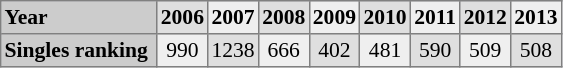<table border="1" cellpadding="2" cellspacing="0" style="background:#f7f8ff; float:left; font-size:90%; border:gray solid 1px; border-collapse:collapse;">
<tr style="background:#ccc;">
<td><strong>Year</strong></td>
<td style="text-align:center; background:#dfdfdf;"><strong>2006</strong></td>
<td style="text-align:center; background:#efefef;"><strong>2007</strong></td>
<td style="text-align:center; background:#dfdfdf;"><strong>2008</strong></td>
<td style="text-align:center; background:#efefef;"><strong>2009</strong></td>
<td style="text-align:center; background:#dfdfdf;"><strong>2010</strong></td>
<td style="text-align:center; background:#efefef;"><strong>2011</strong></td>
<td style="text-align:center; background:#dfdfdf;"><strong>2012</strong></td>
<td style="text-align:center; background:#efefef;"><strong>2013</strong></td>
</tr>
<tr style="background:#ccc;">
<td><strong>Singles ranking</strong> </td>
<td style="text-align:center; background:#efefef;">990</td>
<td style="text-align:center; background:#dfdfdf;"> 1238</td>
<td style="text-align:center; background:#efefef;"> 666</td>
<td style="text-align:center; background:#dfdfdf;"> 402</td>
<td style="text-align:center; background:#efefef;"> 481</td>
<td style="text-align:center; background:#dfdfdf;"> 590</td>
<td style="text-align:center; background:#efefef;"> 509</td>
<td style="text-align:center; background:#dfdfdf;"> 508</td>
</tr>
</table>
